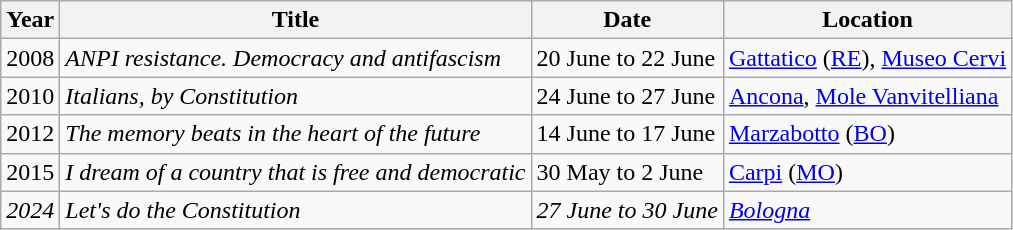<table - class="wikitable">
<tr>
<th>Year</th>
<th>Title</th>
<th>Date</th>
<th>Location</th>
</tr>
<tr>
<td>2008</td>
<td><em>ANPI resistance. Democracy and antifascism</em></td>
<td>20 June to 22 June</td>
<td><a href='#'>Gattatico</a> (<a href='#'>RE</a>), <a href='#'>Museo Cervi</a></td>
</tr>
<tr>
<td>2010</td>
<td><em>Italians, by Constitution</em></td>
<td>24 June to 27 June</td>
<td><a href='#'>Ancona</a>, <a href='#'>Mole Vanvitelliana</a></td>
</tr>
<tr>
<td>2012</td>
<td><em>The memory beats in the heart of the future</em></td>
<td>14 June to 17 June</td>
<td><a href='#'>Marzabotto</a> (<a href='#'>BO</a>)</td>
</tr>
<tr>
<td>2015</td>
<td><em>I dream of a country that is free and democratic</em></td>
<td>30 May to 2 June</td>
<td><a href='#'>Carpi</a> (<a href='#'>MO</a>)</td>
</tr>
<tr>
<td><em>2024</em></td>
<td><em>Let's do the Constitution</em></td>
<td><em>27 June to 30 June</em></td>
<td><em><a href='#'>Bologna</a></em></td>
</tr>
</table>
